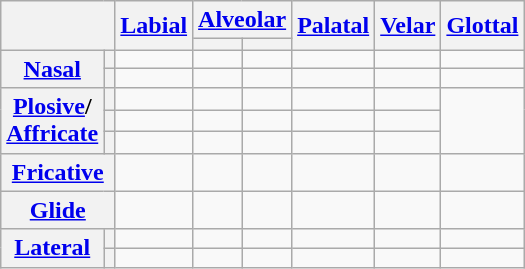<table class="wikitable" style="text-align:center;">
<tr>
<th rowspan="2" colspan="2"></th>
<th rowspan="2"><a href='#'>Labial</a></th>
<th colspan="2"><a href='#'>Alveolar</a></th>
<th rowspan="2"><a href='#'>Palatal</a></th>
<th rowspan="2"><a href='#'>Velar</a></th>
<th rowspan="2"><a href='#'>Glottal</a></th>
</tr>
<tr>
<th></th>
<th></th>
</tr>
<tr>
<th rowspan="2"><a href='#'>Nasal</a></th>
<th></th>
<td></td>
<td></td>
<td></td>
<td></td>
<td></td>
<td></td>
</tr>
<tr>
<th></th>
<td></td>
<td></td>
<td></td>
<td></td>
<td></td>
<td></td>
</tr>
<tr>
<th rowspan="3"><a href='#'>Plosive</a>/<br><a href='#'>Affricate</a></th>
<th></th>
<td></td>
<td></td>
<td></td>
<td></td>
<td></td>
<td rowspan="3"></td>
</tr>
<tr>
<th></th>
<td></td>
<td></td>
<td></td>
<td></td>
<td></td>
</tr>
<tr>
<th></th>
<td></td>
<td></td>
<td></td>
<td></td>
<td></td>
</tr>
<tr>
<th colspan="2"><a href='#'>Fricative</a></th>
<td></td>
<td></td>
<td></td>
<td></td>
<td></td>
<td></td>
</tr>
<tr>
<th colspan="2"><a href='#'>Glide</a></th>
<td></td>
<td></td>
<td></td>
<td></td>
<td></td>
<td></td>
</tr>
<tr>
<th rowspan="2"><a href='#'>Lateral</a></th>
<th></th>
<td></td>
<td></td>
<td></td>
<td></td>
<td></td>
<td></td>
</tr>
<tr>
<th></th>
<td></td>
<td></td>
<td></td>
<td></td>
<td></td>
<td></td>
</tr>
</table>
